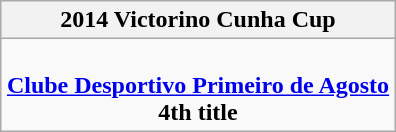<table class=wikitable style="text-align:center; margin:auto">
<tr>
<th>2014 Victorino Cunha Cup</th>
</tr>
<tr>
<td><br><strong><a href='#'>Clube Desportivo Primeiro de Agosto</a></strong><br><strong>4th title</strong></td>
</tr>
</table>
